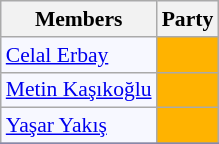<table class=wikitable style="border:1px solid #8888aa; background-color:#f7f8ff; padding:0px; font-size:90%;">
<tr>
<th>Members</th>
<th colspan="2">Party</th>
</tr>
<tr>
<td><a href='#'>Celal Erbay</a></td>
<td style="background: #ffb300"></td>
</tr>
<tr>
<td><a href='#'>Metin Kaşıkoğlu</a></td>
<td style="background: #ffb300"></td>
</tr>
<tr>
<td><a href='#'>Yaşar Yakış</a></td>
<td style="background: #ffb300"></td>
</tr>
<tr>
</tr>
</table>
